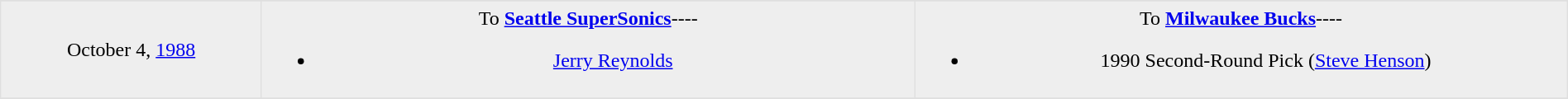<table border=1 style="border-collapse:collapse; text-align: center; width: 100%" bordercolor="#DFDFDF"  cellpadding="5">
<tr>
</tr>
<tr bgcolor="eeeeee">
<td style="width:12%">October 4, <a href='#'>1988</a></td>
<td style="width:30%" valign="top">To <strong><a href='#'>Seattle SuperSonics</a></strong>----<br><ul><li> <a href='#'>Jerry Reynolds</a></li></ul></td>
<td style="width:30%" valign="top">To <strong><a href='#'>Milwaukee Bucks</a></strong>----<br><ul><li>1990 Second-Round Pick (<a href='#'>Steve Henson</a>)</li></ul></td>
</tr>
<tr>
</tr>
</table>
